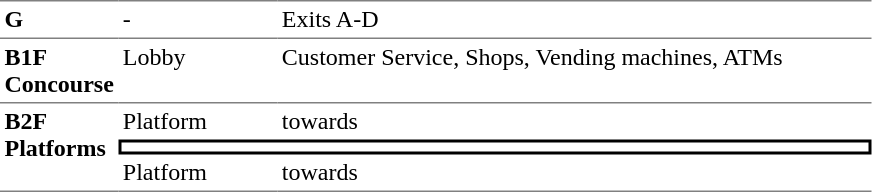<table border=0 cellspacing=0 cellpadding=3>
<tr>
<td style="border-top:solid 1px gray;" width=50 valign=top><strong>G</strong></td>
<td style="border-top:solid 1px gray;" width=100 valign=top>-</td>
<td style="border-top:solid 1px gray;" width=390 valign=top>Exits A-D</td>
</tr>
<tr>
<td style="border-bottom:solid 1px gray; border-top:solid 1px gray;" valign=top width=50><strong>B1F<br>Concourse</strong></td>
<td style="border-bottom:solid 1px gray; border-top:solid 1px gray;" valign=top width=100>Lobby</td>
<td style="border-bottom:solid 1px gray; border-top:solid 1px gray;" valign=top width=390>Customer Service, Shops, Vending machines, ATMs</td>
</tr>
<tr>
<td style="border-bottom:solid 1px gray;" rowspan=3 valign=top><strong>B2F<br>Platforms</strong></td>
<td>Platform</td>
<td>  towards  </td>
</tr>
<tr>
<td style="border-right:solid 2px black;border-left:solid 2px black;border-top:solid 2px black;border-bottom:solid 2px black;text-align:center;" colspan=2></td>
</tr>
<tr>
<td style="border-bottom:solid 1px gray;">Platform</td>
<td style="border-bottom:solid 1px gray;">  towards   </td>
</tr>
</table>
